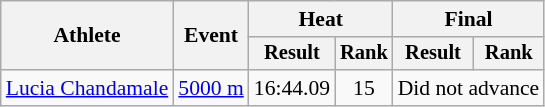<table class="wikitable" style="font-size:90%">
<tr>
<th rowspan="2">Athlete</th>
<th rowspan="2">Event</th>
<th colspan="2">Heat</th>
<th colspan="2">Final</th>
</tr>
<tr style="font-size:95%">
<th>Result</th>
<th>Rank</th>
<th>Result</th>
<th>Rank</th>
</tr>
<tr align=center>
<td align=left><a href='#'>Lucia Chandamale</a></td>
<td align=left><a href='#'>5000 m</a></td>
<td>16:44.09</td>
<td>15</td>
<td colspan=2>Did not advance</td>
</tr>
</table>
